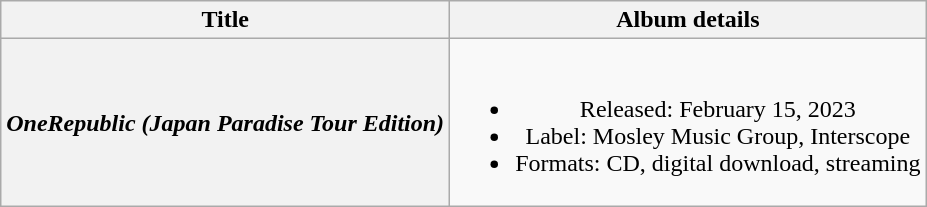<table class="wikitable plainrowheaders" style="text-align:center;">
<tr>
<th scope="col">Title</th>
<th scope="col">Album details</th>
</tr>
<tr>
<th scope="row"><em>OneRepublic (Japan Paradise Tour Edition)</em></th>
<td><br><ul><li>Released: February 15, 2023</li><li>Label: Mosley Music Group, Interscope</li><li>Formats: CD, digital download, streaming</li></ul></td>
</tr>
</table>
